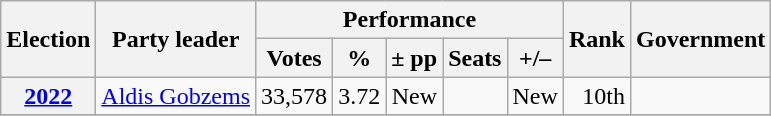<table class=wikitable style=text-align:right>
<tr>
<th rowspan=2>Election</th>
<th rowspan=2>Party leader</th>
<th colspan=5>Performance</th>
<th rowspan=2>Rank</th>
<th rowspan=2>Government</th>
</tr>
<tr>
<th>Votes</th>
<th>%</th>
<th>± pp</th>
<th>Seats</th>
<th>+/–</th>
</tr>
<tr>
<th><a href='#'>2022</a></th>
<td align=left><a href='#'>Aldis Gobzems</a></td>
<td>33,578</td>
<td>3.72</td>
<td>New</td>
<td></td>
<td>New</td>
<td>10th</td>
<td></td>
</tr>
<tr>
</tr>
</table>
